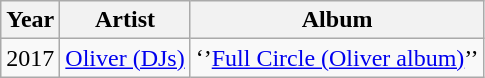<table class="wikitable plainrowheaders" style="text-align:center;">
<tr>
<th scope="col">Year</th>
<th scope="col">Artist</th>
<th scope="col">Album</th>
</tr>
<tr>
<td>2017</td>
<td><a href='#'>Oliver (DJs)</a></td>
<td>‘’<a href='#'>Full Circle (Oliver album)</a>’’</td>
</tr>
</table>
